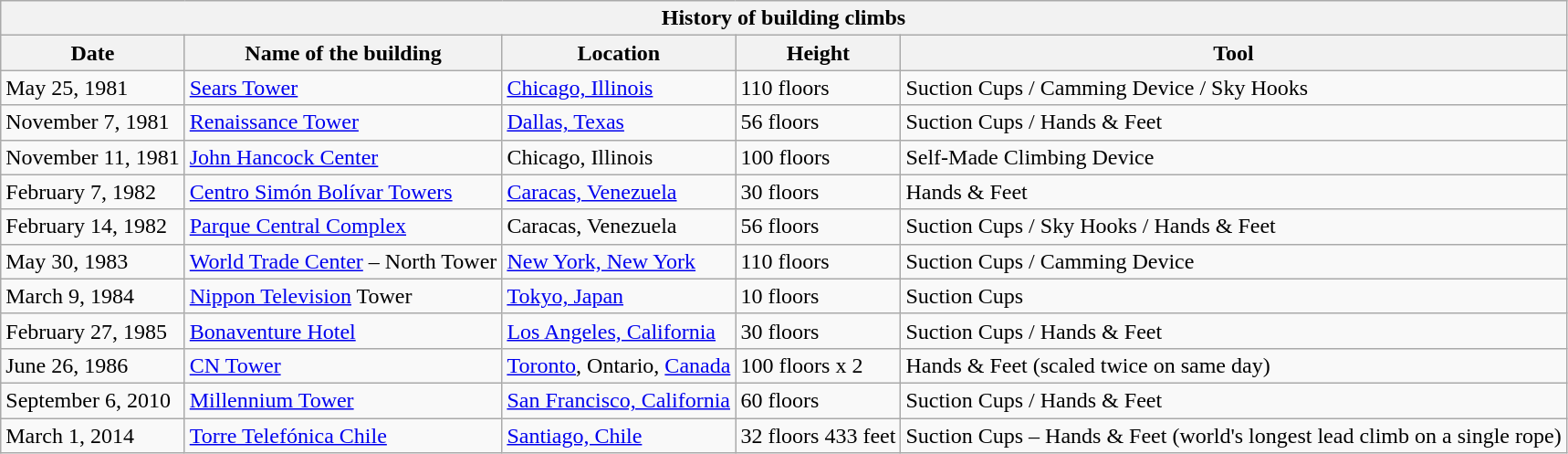<table class="wikitable" border="1">
<tr>
<th colspan="100%">History of building climbs</th>
</tr>
<tr>
<th>Date</th>
<th>Name of the building</th>
<th>Location</th>
<th>Height</th>
<th>Tool</th>
</tr>
<tr>
<td style="text-align: left;">May 25, 1981</td>
<td><a href='#'>Sears Tower</a></td>
<td><a href='#'>Chicago, Illinois</a></td>
<td>110 floors</td>
<td>Suction Cups / Camming Device / Sky Hooks</td>
</tr>
<tr>
<td style="text-align: left;">November 7, 1981</td>
<td><a href='#'>Renaissance Tower</a></td>
<td><a href='#'>Dallas, Texas</a></td>
<td>56 floors</td>
<td>Suction Cups / Hands & Feet</td>
</tr>
<tr>
<td style="text-align: left;">November 11, 1981</td>
<td><a href='#'>John Hancock Center</a></td>
<td>Chicago, Illinois</td>
<td>100 floors</td>
<td>Self-Made Climbing Device</td>
</tr>
<tr>
<td style="text-align: left;">February 7, 1982</td>
<td><a href='#'>Centro Simón Bolívar Towers</a></td>
<td><a href='#'>Caracas, Venezuela</a></td>
<td>30 floors</td>
<td>Hands & Feet</td>
</tr>
<tr>
<td style="text-align: left;">February 14, 1982</td>
<td><a href='#'>Parque Central Complex</a></td>
<td>Caracas, Venezuela</td>
<td>56 floors</td>
<td>Suction Cups / Sky Hooks / Hands & Feet</td>
</tr>
<tr>
<td style="text-align: left;">May 30, 1983</td>
<td><a href='#'>World Trade Center</a> – North Tower</td>
<td><a href='#'>New York, New York</a></td>
<td>110 floors</td>
<td>Suction Cups / Camming Device</td>
</tr>
<tr>
<td style="text-align: left;">March 9, 1984</td>
<td><a href='#'>Nippon Television</a> Tower</td>
<td><a href='#'>Tokyo, Japan</a></td>
<td>10 floors</td>
<td>Suction Cups</td>
</tr>
<tr>
<td style="text-align: left;">February 27, 1985</td>
<td><a href='#'>Bonaventure Hotel</a></td>
<td><a href='#'>Los Angeles, California</a></td>
<td>30 floors</td>
<td>Suction Cups / Hands & Feet</td>
</tr>
<tr>
<td style="text-align: left;">June 26, 1986</td>
<td><a href='#'>CN Tower</a></td>
<td><a href='#'>Toronto</a>, Ontario, <a href='#'>Canada</a></td>
<td>100 floors x 2</td>
<td>Hands & Feet (scaled twice on same day)</td>
</tr>
<tr>
<td style="text-align: left;">September 6, 2010</td>
<td><a href='#'>Millennium Tower</a></td>
<td><a href='#'>San Francisco, California</a></td>
<td>60 floors</td>
<td>Suction Cups / Hands & Feet</td>
</tr>
<tr>
<td style="text-align: left;">March 1, 2014</td>
<td><a href='#'>Torre Telefónica Chile</a></td>
<td><a href='#'>Santiago, Chile</a></td>
<td>32 floors 433 feet</td>
<td>Suction Cups – Hands & Feet (world's longest lead climb on a single rope)</td>
</tr>
</table>
